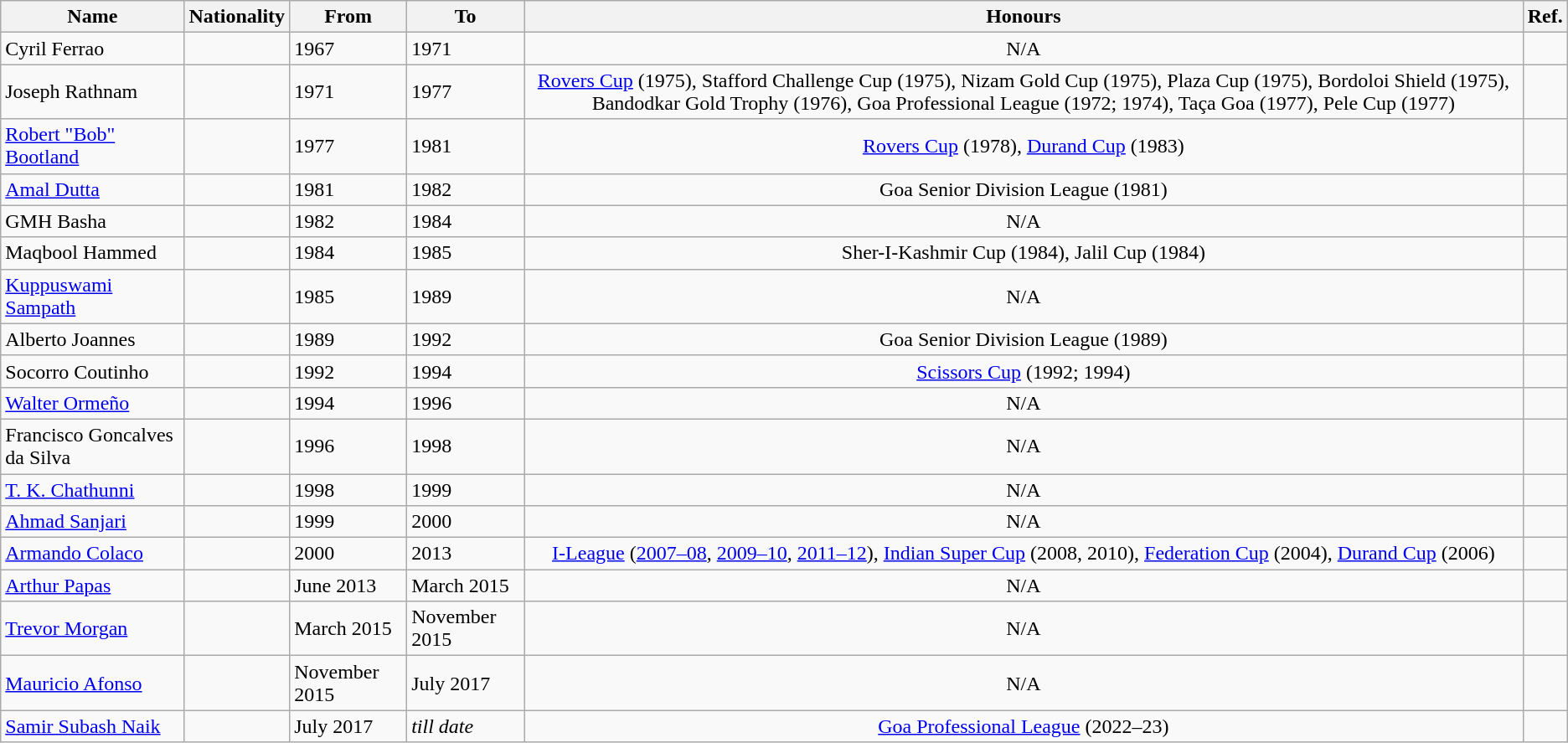<table class="wikitable sortable" style="text-align: center">
<tr>
<th>Name</th>
<th>Nationality</th>
<th>From</th>
<th class="unsortable">To</th>
<th>Honours</th>
<th>Ref.</th>
</tr>
<tr>
<td align=left>Cyril Ferrao</td>
<td align=left></td>
<td align=left>1967</td>
<td align=left>1971</td>
<td>N/A</td>
<td></td>
</tr>
<tr>
<td align=left>Joseph Rathnam</td>
<td align=left></td>
<td align=left>1971</td>
<td align=left>1977</td>
<td><a href='#'>Rovers Cup</a> (1975), Stafford Challenge Cup (1975), Nizam Gold Cup (1975), Plaza Cup (1975), Bordoloi Shield (1975), Bandodkar Gold Trophy (1976), Goa Professional League (1972; 1974), Taça Goa (1977), Pele Cup (1977)</td>
<td></td>
</tr>
<tr>
<td align=left><a href='#'>Robert "Bob" Bootland</a></td>
<td align=left></td>
<td align=left>1977</td>
<td align=left>1981</td>
<td><a href='#'>Rovers Cup</a> (1978), <a href='#'>Durand Cup</a> (1983)</td>
<td></td>
</tr>
<tr>
<td align=left><a href='#'>Amal Dutta</a></td>
<td align=left></td>
<td align=left>1981</td>
<td align=left>1982</td>
<td>Goa Senior Division League (1981)</td>
<td></td>
</tr>
<tr>
<td align=left>GMH Basha</td>
<td align=left></td>
<td align=left>1982</td>
<td align=left>1984</td>
<td>N/A</td>
<td></td>
</tr>
<tr>
<td align=left>Maqbool Hammed</td>
<td align=left></td>
<td align=left>1984</td>
<td align=left>1985</td>
<td>Sher-I-Kashmir Cup (1984), Jalil Cup (1984)</td>
<td></td>
</tr>
<tr>
<td align=left><a href='#'>Kuppuswami Sampath</a></td>
<td align=left></td>
<td align=left>1985</td>
<td align=left>1989</td>
<td>N/A</td>
<td></td>
</tr>
<tr>
<td align=left>Alberto Joannes</td>
<td align=left></td>
<td align=left>1989</td>
<td align=left>1992</td>
<td>Goa Senior Division League (1989)</td>
<td></td>
</tr>
<tr>
<td align=left>Socorro Coutinho</td>
<td align=left></td>
<td align=left>1992</td>
<td align=left>1994</td>
<td><a href='#'>Scissors Cup</a> (1992; 1994)</td>
<td></td>
</tr>
<tr>
<td align=left><a href='#'>Walter Ormeño</a></td>
<td align=left></td>
<td align=left>1994</td>
<td align=left>1996</td>
<td>N/A</td>
<td></td>
</tr>
<tr>
<td align=left>Francisco Goncalves da Silva</td>
<td align=left></td>
<td align=left>1996</td>
<td align=left>1998</td>
<td>N/A</td>
<td></td>
</tr>
<tr>
<td align=left><a href='#'>T. K. Chathunni</a></td>
<td align=left></td>
<td align=left>1998</td>
<td align=left>1999</td>
<td>N/A</td>
<td></td>
</tr>
<tr>
<td align=left><a href='#'>Ahmad Sanjari</a></td>
<td align=left></td>
<td align=left>1999</td>
<td align=left>2000</td>
<td>N/A</td>
<td></td>
</tr>
<tr>
<td align=left><a href='#'>Armando Colaco</a></td>
<td align=left></td>
<td align=left>2000</td>
<td align=left>2013</td>
<td><a href='#'>I-League</a> (<a href='#'>2007–08</a>, <a href='#'>2009–10</a>, <a href='#'>2011–12</a>), <a href='#'>Indian Super Cup</a> (2008, 2010), <a href='#'>Federation Cup</a> (2004), <a href='#'>Durand Cup</a> (2006)</td>
<td></td>
</tr>
<tr>
<td align=left><a href='#'>Arthur Papas</a></td>
<td align=left> </td>
<td align=left>June 2013</td>
<td align=left>March 2015</td>
<td>N/A</td>
<td></td>
</tr>
<tr>
<td align=left><a href='#'>Trevor Morgan</a></td>
<td align=left></td>
<td align=left>March 2015</td>
<td align=left>November 2015</td>
<td>N/A</td>
<td></td>
</tr>
<tr>
<td align=left><a href='#'>Mauricio Afonso</a></td>
<td align=left></td>
<td align=left>November 2015</td>
<td align=left>July 2017</td>
<td>N/A</td>
<td></td>
</tr>
<tr>
<td align=left><a href='#'>Samir Subash Naik</a></td>
<td align=left></td>
<td align=left>July 2017</td>
<td align=left><em>till date</em></td>
<td><a href='#'>Goa Professional League</a> (2022–23)</td>
<td></td>
</tr>
</table>
